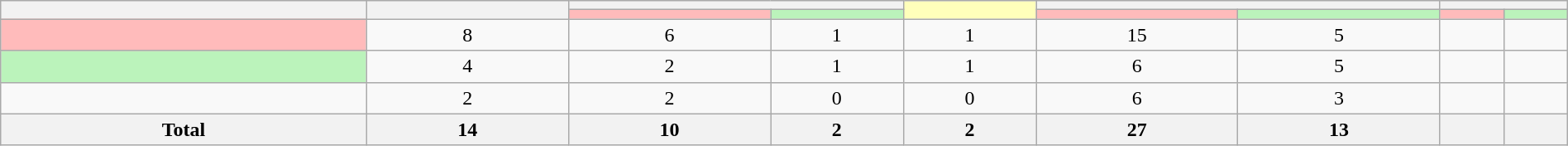<table class="wikitable sortable" style="text-align:center; width:100%;">
<tr>
<th rowspan="2"></th>
<th rowspan="2"></th>
<th colspan="2"></th>
<th rowspan="2" style="background-color:#FFFFBB;"></th>
<th colspan="2"></th>
<th colspan="2"></th>
</tr>
<tr>
<th style="background-color:#FFBBBB;"></th>
<th style="background-color:#BBF3BB;"></th>
<th style="background-color:#FFBBBB;"></th>
<th style="background-color:#BBF3BB;"></th>
<th style="background-color:#FFBBBB;"></th>
<th style="background-color:#BBF3BB;"></th>
</tr>
<tr>
<th style="background-color:#FFBBBB;"></th>
<td>8</td>
<td>6</td>
<td>1</td>
<td>1</td>
<td>15</td>
<td>5</td>
<td></td>
<td></td>
</tr>
<tr>
<th style="background-color:#BBF3BB;"></th>
<td>4</td>
<td>2</td>
<td>1</td>
<td>1</td>
<td>6</td>
<td>5</td>
<td></td>
<td></td>
</tr>
<tr>
<td></td>
<td>2</td>
<td>2</td>
<td>0</td>
<td>0</td>
<td>6</td>
<td>3</td>
<td></td>
<td></td>
</tr>
<tr>
<th>Total</th>
<th>14</th>
<th>10</th>
<th>2</th>
<th>2</th>
<th>27</th>
<th>13</th>
<th></th>
<th></th>
</tr>
</table>
